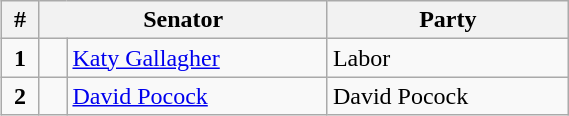<table class="wikitable" style="float:right;clear:right;width:30%">
<tr>
<th>#</th>
<th colspan="2">Senator</th>
<th>Party</th>
</tr>
<tr>
<td align=center><strong>1</strong></td>
<td> </td>
<td><a href='#'>Katy Gallagher</a></td>
<td>Labor</td>
</tr>
<tr>
<td align=center><strong>2</strong></td>
<td> </td>
<td><a href='#'>David Pocock</a></td>
<td>David Pocock</td>
</tr>
</table>
